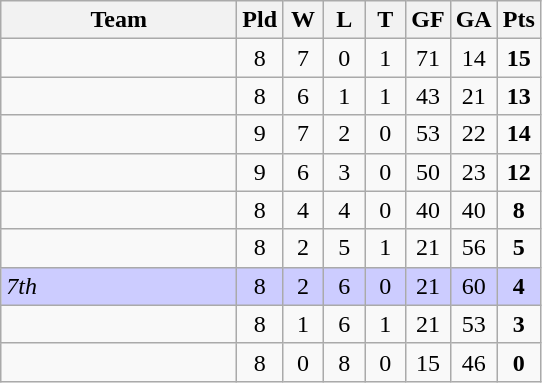<table class="wikitable">
<tr>
<th bgcolor="#efefef" width="150">Team</th>
<th bgcolor="#efefef" width="20">Pld</th>
<th bgcolor="#efefef" width="20">W</th>
<th bgcolor="#efefef" width="20">L</th>
<th bgcolor="#efefef" width="20">T</th>
<th bgcolor="#efefef" width="20">GF</th>
<th bgcolor="#efefef" width="20">GA</th>
<th bgcolor="#efefef" width="20">Pts</th>
</tr>
<tr align=center>
<td align=left></td>
<td>8</td>
<td>7</td>
<td>0</td>
<td>1</td>
<td>71</td>
<td>14</td>
<td><strong>15</strong></td>
</tr>
<tr align=center>
<td align=left></td>
<td>8</td>
<td>6</td>
<td>1</td>
<td>1</td>
<td>43</td>
<td>21</td>
<td><strong>13</strong></td>
</tr>
<tr align=center>
<td align=left></td>
<td>9</td>
<td>7</td>
<td>2</td>
<td>0</td>
<td>53</td>
<td>22</td>
<td><strong>14</strong></td>
</tr>
<tr align=center>
<td align=left></td>
<td>9</td>
<td>6</td>
<td>3</td>
<td>0</td>
<td>50</td>
<td>23</td>
<td><strong>12</strong></td>
</tr>
<tr align=center>
<td align=left></td>
<td>8</td>
<td>4</td>
<td>4</td>
<td>0</td>
<td>40</td>
<td>40</td>
<td><strong>8</strong></td>
</tr>
<tr align=center>
<td align=left></td>
<td>8</td>
<td>2</td>
<td>5</td>
<td>1</td>
<td>21</td>
<td>56</td>
<td><strong>5</strong></td>
</tr>
<tr align=center bgcolor="ccccff">
<td align=left> <em>7th</em></td>
<td>8</td>
<td>2</td>
<td>6</td>
<td>0</td>
<td>21</td>
<td>60</td>
<td><strong>4</strong></td>
</tr>
<tr align=center>
<td align=left></td>
<td>8</td>
<td>1</td>
<td>6</td>
<td>1</td>
<td>21</td>
<td>53</td>
<td><strong>3</strong></td>
</tr>
<tr align=center>
<td align=left></td>
<td>8</td>
<td>0</td>
<td>8</td>
<td>0</td>
<td>15</td>
<td>46</td>
<td><strong>0</strong></td>
</tr>
</table>
